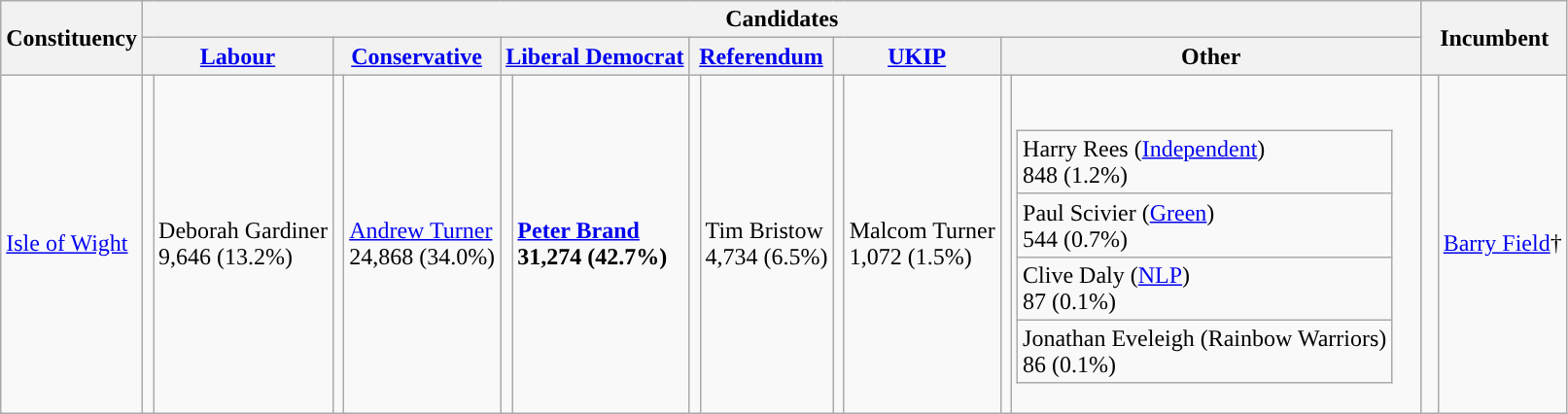<table class="wikitable">
<tr>
<th rowspan="2">Constituency</th>
<th colspan="12">Candidates</th>
<th colspan="2" rowspan="2">Incumbent</th>
</tr>
<tr>
<th colspan="2"><a href='#'>Labour</a></th>
<th colspan="2"><a href='#'>Conservative</a></th>
<th colspan="2"><a href='#'>Liberal Democrat</a></th>
<th colspan="2"><a href='#'>Referendum</a></th>
<th colspan="2"><a href='#'>UKIP</a></th>
<th colspan="2">Other</th>
</tr>
<tr>
<td><a href='#'>Isle of Wight</a></td>
<td></td>
<td>Deborah Gardiner<br>9,646 (13.2%)</td>
<td></td>
<td><a href='#'>Andrew Turner</a><br>24,868 (34.0%)</td>
<td style="color:inherit;background:"></td>
<td><strong><a href='#'>Peter Brand</a></strong><br><strong>31,274 (42.7%)</strong></td>
<td></td>
<td>Tim Bristow<br>4,734 (6.5%)</td>
<td></td>
<td>Malcom Turner<br>1,072 (1.5%)</td>
<td></td>
<td><br><table class="wikitable">
<tr>
<td>Harry Rees (<a href='#'>Independent</a>)<br>848 (1.2%)</td>
</tr>
<tr>
<td>Paul Scivier (<a href='#'>Green</a>)<br>544 (0.7%)</td>
</tr>
<tr>
<td>Clive Daly (<a href='#'>NLP</a>)<br>87 (0.1%)</td>
</tr>
<tr>
<td>Jonathan Eveleigh (Rainbow Warriors)<br>86 (0.1%)</td>
</tr>
</table>
</td>
<td style="color:inherit;background:"> </td>
<td><a href='#'>Barry Field</a>†</td>
</tr>
</table>
